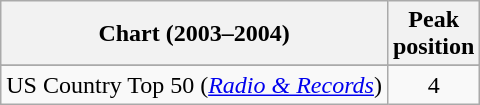<table class="wikitable sortable">
<tr>
<th align="left">Chart (2003–2004)</th>
<th align="center">Peak<br>position</th>
</tr>
<tr>
</tr>
<tr>
</tr>
<tr>
<td>US Country Top 50 (<em><a href='#'>Radio & Records</a></em>)</td>
<td align="center">4</td>
</tr>
</table>
